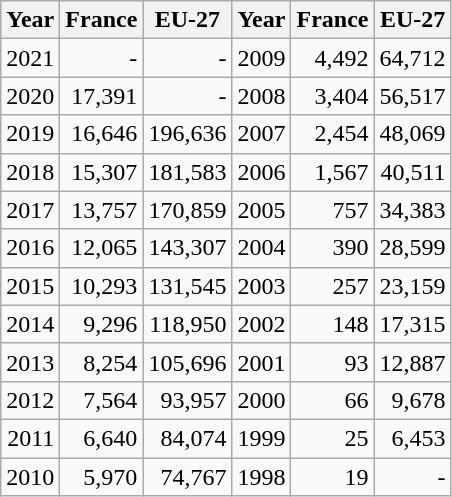<table class="wikitable" style="text-align:right">
<tr>
<th>Year</th>
<th>France</th>
<th>EU-27</th>
<th>Year</th>
<th>France</th>
<th>EU-27</th>
</tr>
<tr>
<td>2021</td>
<td>-</td>
<td>-</td>
<td>2009</td>
<td>4,492</td>
<td>64,712</td>
</tr>
<tr>
<td>2020</td>
<td>17,391</td>
<td>-</td>
<td>2008</td>
<td>3,404</td>
<td>56,517</td>
</tr>
<tr>
<td>2019</td>
<td>16,646</td>
<td>196,636</td>
<td>2007</td>
<td>2,454</td>
<td>48,069</td>
</tr>
<tr>
<td>2018</td>
<td>15,307</td>
<td>181,583</td>
<td>2006</td>
<td>1,567</td>
<td>40,511</td>
</tr>
<tr>
<td>2017</td>
<td>13,757</td>
<td>170,859</td>
<td>2005</td>
<td>757</td>
<td>34,383</td>
</tr>
<tr>
<td>2016</td>
<td>12,065</td>
<td>143,307</td>
<td>2004</td>
<td>390</td>
<td>28,599</td>
</tr>
<tr>
<td>2015</td>
<td>10,293</td>
<td>131,545</td>
<td>2003</td>
<td>257</td>
<td>23,159</td>
</tr>
<tr>
<td>2014</td>
<td>9,296</td>
<td>118,950</td>
<td>2002</td>
<td>148</td>
<td>17,315</td>
</tr>
<tr>
<td>2013</td>
<td>8,254</td>
<td>105,696</td>
<td>2001</td>
<td>93</td>
<td>12,887</td>
</tr>
<tr>
<td>2012</td>
<td>7,564</td>
<td>93,957</td>
<td>2000</td>
<td>66</td>
<td>9,678</td>
</tr>
<tr>
<td>2011</td>
<td>6,640</td>
<td>84,074</td>
<td>1999</td>
<td>25</td>
<td>6,453</td>
</tr>
<tr>
<td>2010</td>
<td>5,970</td>
<td>74,767</td>
<td>1998</td>
<td>19</td>
<td>-</td>
</tr>
</table>
